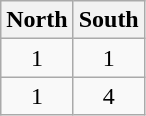<table class="wikitable" style="text-align:center; float:left;">
<tr>
<th>North</th>
<th>South</th>
</tr>
<tr>
<td>1</td>
<td>1<br></td>
</tr>
<tr>
<td>1</td>
<td>4</td>
</tr>
</table>
